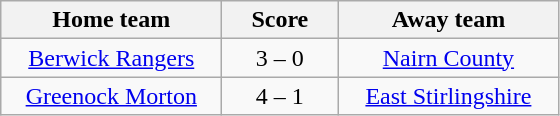<table class="wikitable" style="text-align: center">
<tr>
<th width=140>Home team</th>
<th width=70>Score</th>
<th width=140>Away team</th>
</tr>
<tr>
<td><a href='#'>Berwick Rangers</a></td>
<td>3 – 0</td>
<td><a href='#'>Nairn County</a></td>
</tr>
<tr>
<td><a href='#'>Greenock Morton</a></td>
<td>4 – 1</td>
<td><a href='#'>East Stirlingshire</a></td>
</tr>
</table>
